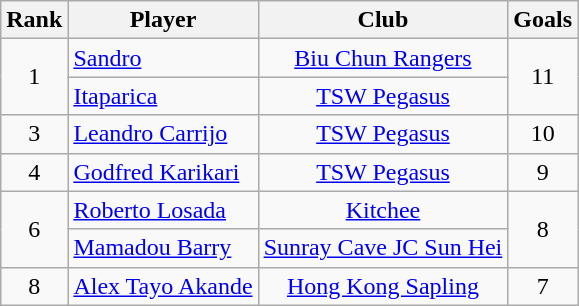<table class="wikitable" style="text-align:center">
<tr>
<th>Rank</th>
<th>Player</th>
<th>Club</th>
<th>Goals</th>
</tr>
<tr>
<td rowspan="2">1</td>
<td align="left"><a href='#'>Sandro</a></td>
<td><a href='#'>Biu Chun Rangers</a></td>
<td rowspan="2">11</td>
</tr>
<tr>
<td align="left"><a href='#'>Itaparica</a></td>
<td><a href='#'>TSW Pegasus</a></td>
</tr>
<tr>
<td>3</td>
<td align="left"><a href='#'>Leandro Carrijo</a></td>
<td><a href='#'>TSW Pegasus</a></td>
<td>10</td>
</tr>
<tr>
<td>4</td>
<td align="left"><a href='#'>Godfred Karikari</a></td>
<td><a href='#'>TSW Pegasus</a></td>
<td>9</td>
</tr>
<tr>
<td rowspan="2">6</td>
<td align="left"><a href='#'>Roberto Losada</a></td>
<td><a href='#'>Kitchee</a></td>
<td rowspan="2">8</td>
</tr>
<tr>
<td align="left"><a href='#'>Mamadou Barry</a></td>
<td><a href='#'>Sunray Cave JC Sun Hei</a></td>
</tr>
<tr>
<td>8</td>
<td align="left"><a href='#'>Alex Tayo Akande</a></td>
<td><a href='#'>Hong Kong Sapling</a></td>
<td>7</td>
</tr>
</table>
